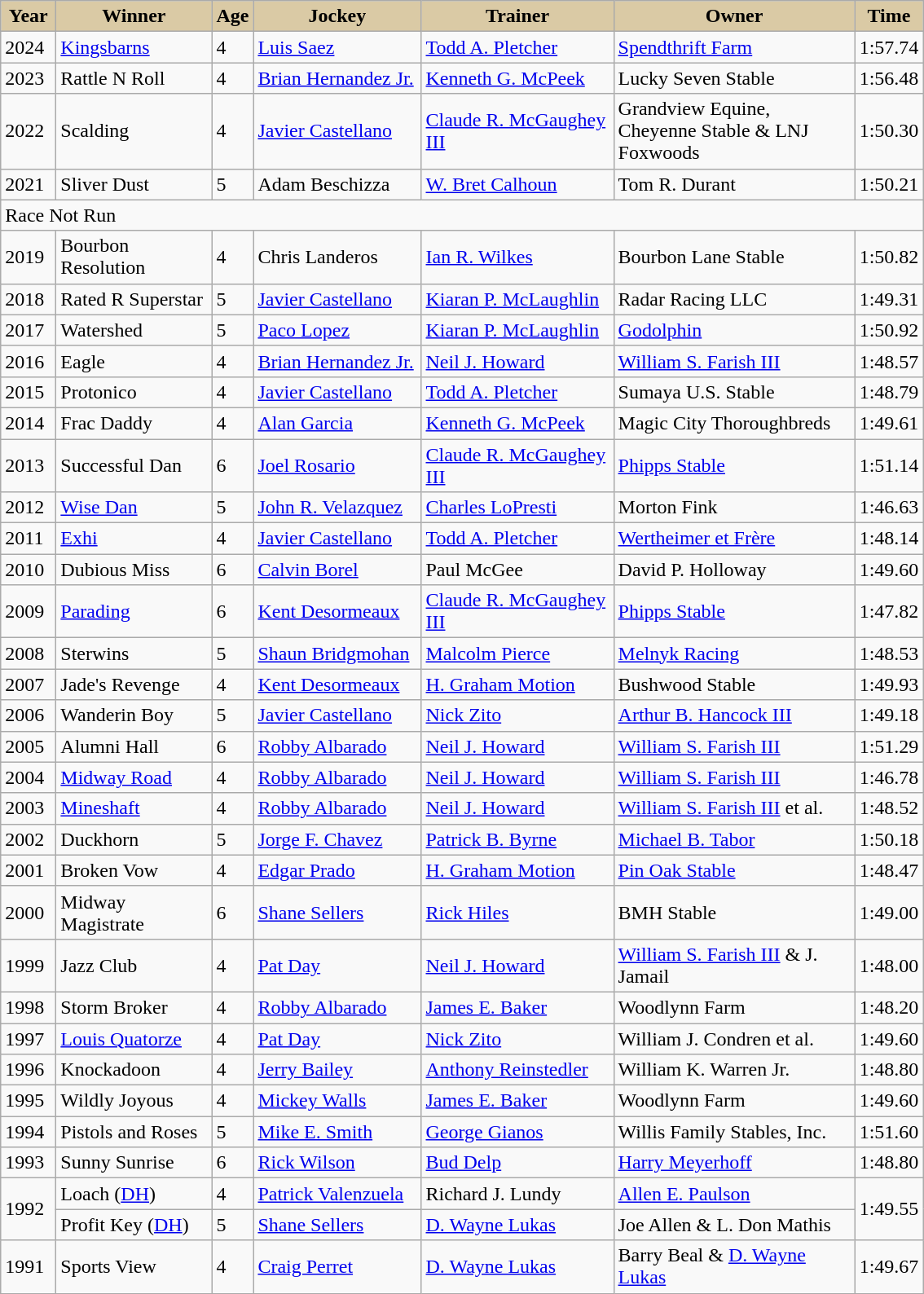<table class="wikitable sortable">
<tr>
<th style="background-color:#DACAA5; width:38px">Year</th>
<th style="background-color:#DACAA5; width:120px">Winner</th>
<th style="background-color:#DACAA5">Age</th>
<th style="background-color:#DACAA5; width:130px">Jockey</th>
<th style="background-color:#DACAA5; width:150px">Trainer</th>
<th style="background-color:#DACAA5; width:190px">Owner</th>
<th style="background-color:#DACAA5">Time</th>
</tr>
<tr>
<td>2024</td>
<td><a href='#'>Kingsbarns</a></td>
<td>4</td>
<td><a href='#'>Luis Saez</a></td>
<td><a href='#'>Todd A. Pletcher</a></td>
<td><a href='#'>Spendthrift Farm</a></td>
<td>1:57.74</td>
</tr>
<tr>
<td>2023</td>
<td>Rattle N Roll</td>
<td>4</td>
<td><a href='#'>Brian Hernandez Jr.</a></td>
<td><a href='#'>Kenneth G. McPeek</a></td>
<td>Lucky Seven Stable</td>
<td>1:56.48</td>
</tr>
<tr>
<td>2022</td>
<td>Scalding</td>
<td>4</td>
<td><a href='#'>Javier Castellano</a></td>
<td><a href='#'>Claude R. McGaughey III</a></td>
<td>Grandview Equine, Cheyenne Stable & LNJ Foxwoods</td>
<td>1:50.30</td>
</tr>
<tr>
<td>2021</td>
<td>Sliver Dust</td>
<td>5</td>
<td>Adam Beschizza</td>
<td><a href='#'>W. Bret Calhoun</a></td>
<td>Tom R. Durant</td>
<td>1:50.21</td>
</tr>
<tr>
<td colspan="7">Race Not Run</td>
</tr>
<tr>
<td>2019</td>
<td>Bourbon Resolution</td>
<td>4</td>
<td>Chris Landeros</td>
<td><a href='#'>Ian R. Wilkes</a></td>
<td>Bourbon Lane Stable</td>
<td>1:50.82</td>
</tr>
<tr>
<td>2018</td>
<td>Rated R Superstar</td>
<td>5</td>
<td><a href='#'>Javier Castellano</a></td>
<td><a href='#'>Kiaran P. McLaughlin</a></td>
<td>Radar Racing LLC</td>
<td>1:49.31</td>
</tr>
<tr>
<td>2017</td>
<td>Watershed</td>
<td>5</td>
<td><a href='#'>Paco Lopez</a></td>
<td><a href='#'>Kiaran P. McLaughlin</a></td>
<td><a href='#'>Godolphin</a></td>
<td>1:50.92</td>
</tr>
<tr>
<td>2016</td>
<td>Eagle</td>
<td>4</td>
<td><a href='#'>Brian Hernandez Jr.</a></td>
<td><a href='#'>Neil J. Howard</a></td>
<td><a href='#'>William S. Farish III</a></td>
<td>1:48.57</td>
</tr>
<tr>
<td>2015</td>
<td>Protonico</td>
<td>4</td>
<td><a href='#'>Javier Castellano</a></td>
<td><a href='#'>Todd A. Pletcher</a></td>
<td>Sumaya U.S. Stable</td>
<td>1:48.79</td>
</tr>
<tr>
<td>2014</td>
<td>Frac Daddy</td>
<td>4</td>
<td><a href='#'>Alan Garcia</a></td>
<td><a href='#'>Kenneth G. McPeek</a></td>
<td>Magic City Thoroughbreds</td>
<td>1:49.61</td>
</tr>
<tr>
<td>2013</td>
<td>Successful Dan</td>
<td>6</td>
<td><a href='#'>Joel Rosario</a></td>
<td><a href='#'>Claude R. McGaughey III</a></td>
<td><a href='#'>Phipps Stable</a></td>
<td>1:51.14</td>
</tr>
<tr>
<td>2012</td>
<td><a href='#'>Wise Dan</a></td>
<td>5</td>
<td><a href='#'>John R. Velazquez</a></td>
<td><a href='#'>Charles LoPresti</a></td>
<td>Morton Fink</td>
<td>1:46.63</td>
</tr>
<tr>
<td>2011</td>
<td><a href='#'>Exhi</a></td>
<td>4</td>
<td><a href='#'>Javier Castellano</a></td>
<td><a href='#'>Todd A. Pletcher</a></td>
<td><a href='#'>Wertheimer et Frère</a></td>
<td>1:48.14</td>
</tr>
<tr>
<td>2010</td>
<td>Dubious Miss</td>
<td>6</td>
<td><a href='#'>Calvin Borel</a></td>
<td>Paul McGee</td>
<td>David P. Holloway</td>
<td>1:49.60</td>
</tr>
<tr>
<td>2009</td>
<td><a href='#'>Parading</a></td>
<td>6</td>
<td><a href='#'>Kent Desormeaux</a></td>
<td><a href='#'>Claude R. McGaughey III</a></td>
<td><a href='#'>Phipps Stable</a></td>
<td>1:47.82</td>
</tr>
<tr>
<td>2008</td>
<td>Sterwins</td>
<td>5</td>
<td><a href='#'>Shaun Bridgmohan</a></td>
<td><a href='#'>Malcolm Pierce</a></td>
<td><a href='#'>Melnyk Racing</a></td>
<td>1:48.53</td>
</tr>
<tr>
<td>2007</td>
<td>Jade's Revenge</td>
<td>4</td>
<td><a href='#'>Kent Desormeaux</a></td>
<td><a href='#'>H. Graham Motion</a></td>
<td>Bushwood Stable</td>
<td>1:49.93</td>
</tr>
<tr>
<td>2006</td>
<td>Wanderin Boy</td>
<td>5</td>
<td><a href='#'>Javier Castellano</a></td>
<td><a href='#'>Nick Zito</a></td>
<td><a href='#'>Arthur B. Hancock III</a></td>
<td>1:49.18</td>
</tr>
<tr>
<td>2005</td>
<td>Alumni Hall</td>
<td>6</td>
<td><a href='#'>Robby Albarado</a></td>
<td><a href='#'>Neil J. Howard</a></td>
<td><a href='#'>William S. Farish III</a></td>
<td>1:51.29</td>
</tr>
<tr>
<td>2004</td>
<td><a href='#'>Midway Road</a></td>
<td>4</td>
<td><a href='#'>Robby Albarado</a></td>
<td><a href='#'>Neil J. Howard</a></td>
<td><a href='#'>William S. Farish III</a></td>
<td>1:46.78</td>
</tr>
<tr>
<td>2003</td>
<td><a href='#'>Mineshaft</a></td>
<td>4</td>
<td><a href='#'>Robby Albarado</a></td>
<td><a href='#'>Neil J. Howard</a></td>
<td><a href='#'>William S. Farish III</a> et al.</td>
<td>1:48.52</td>
</tr>
<tr>
<td>2002</td>
<td>Duckhorn</td>
<td>5</td>
<td><a href='#'>Jorge F. Chavez</a></td>
<td><a href='#'>Patrick B. Byrne</a></td>
<td><a href='#'>Michael B. Tabor</a></td>
<td>1:50.18</td>
</tr>
<tr>
<td>2001</td>
<td>Broken Vow</td>
<td>4</td>
<td><a href='#'>Edgar Prado</a></td>
<td><a href='#'>H. Graham Motion</a></td>
<td><a href='#'>Pin Oak Stable</a></td>
<td>1:48.47</td>
</tr>
<tr>
<td>2000</td>
<td>Midway Magistrate</td>
<td>6</td>
<td><a href='#'>Shane Sellers</a></td>
<td><a href='#'>Rick Hiles</a></td>
<td>BMH Stable</td>
<td>1:49.00</td>
</tr>
<tr>
<td>1999</td>
<td>Jazz Club</td>
<td>4</td>
<td><a href='#'>Pat Day</a></td>
<td><a href='#'>Neil J. Howard</a></td>
<td><a href='#'>William S. Farish III</a> & J. Jamail</td>
<td>1:48.00</td>
</tr>
<tr>
<td>1998</td>
<td>Storm Broker</td>
<td>4</td>
<td><a href='#'>Robby Albarado</a></td>
<td><a href='#'>James E. Baker</a></td>
<td>Woodlynn Farm</td>
<td>1:48.20</td>
</tr>
<tr>
<td>1997</td>
<td><a href='#'>Louis Quatorze</a></td>
<td>4</td>
<td><a href='#'>Pat Day</a></td>
<td><a href='#'>Nick Zito</a></td>
<td>William J. Condren et al.</td>
<td>1:49.60</td>
</tr>
<tr>
<td>1996</td>
<td>Knockadoon</td>
<td>4</td>
<td><a href='#'>Jerry Bailey</a></td>
<td><a href='#'>Anthony Reinstedler</a></td>
<td>William K. Warren Jr.</td>
<td>1:48.80</td>
</tr>
<tr>
<td>1995</td>
<td>Wildly Joyous</td>
<td>4</td>
<td><a href='#'>Mickey Walls</a></td>
<td><a href='#'>James E. Baker</a></td>
<td>Woodlynn Farm</td>
<td>1:49.60</td>
</tr>
<tr>
<td>1994</td>
<td>Pistols and Roses</td>
<td>5</td>
<td><a href='#'>Mike E. Smith</a></td>
<td><a href='#'>George Gianos</a></td>
<td>Willis Family Stables, Inc.</td>
<td>1:51.60</td>
</tr>
<tr>
<td>1993</td>
<td>Sunny Sunrise</td>
<td>6</td>
<td><a href='#'>Rick Wilson</a></td>
<td><a href='#'>Bud Delp</a></td>
<td><a href='#'>Harry Meyerhoff</a></td>
<td>1:48.80</td>
</tr>
<tr>
<td rowspan="2">1992</td>
<td>Loach (<a href='#'>DH</a>)</td>
<td>4</td>
<td><a href='#'>Patrick Valenzuela</a></td>
<td>Richard J. Lundy</td>
<td><a href='#'>Allen E. Paulson</a></td>
<td rowspan="2">1:49.55</td>
</tr>
<tr>
<td>Profit Key (<a href='#'>DH</a>)</td>
<td>5</td>
<td><a href='#'>Shane Sellers</a></td>
<td><a href='#'>D. Wayne Lukas</a></td>
<td>Joe Allen & L. Don Mathis</td>
</tr>
<tr>
<td>1991</td>
<td>Sports View</td>
<td>4</td>
<td><a href='#'>Craig Perret</a></td>
<td><a href='#'>D. Wayne Lukas</a></td>
<td>Barry Beal & <a href='#'>D. Wayne Lukas</a></td>
<td>1:49.67</td>
</tr>
</table>
